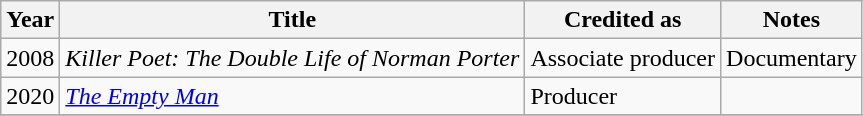<table class="wikitable">
<tr>
<th>Year</th>
<th>Title</th>
<th>Credited as</th>
<th>Notes</th>
</tr>
<tr>
<td rowspan=1 style="text-align:center;">2008</td>
<td style="text-align:left;"><em>Killer Poet: The Double Life of Norman Porter</em></td>
<td style="text-align:left;">Associate producer</td>
<td style="text-align:left;">Documentary</td>
</tr>
<tr>
<td rowspan=1 style="text-align:center;">2020</td>
<td style="text-align:left;"><em><a href='#'>The Empty Man</a></em></td>
<td style="text-align:left;">Producer</td>
<td style="text-align:left;"></td>
</tr>
<tr>
</tr>
</table>
